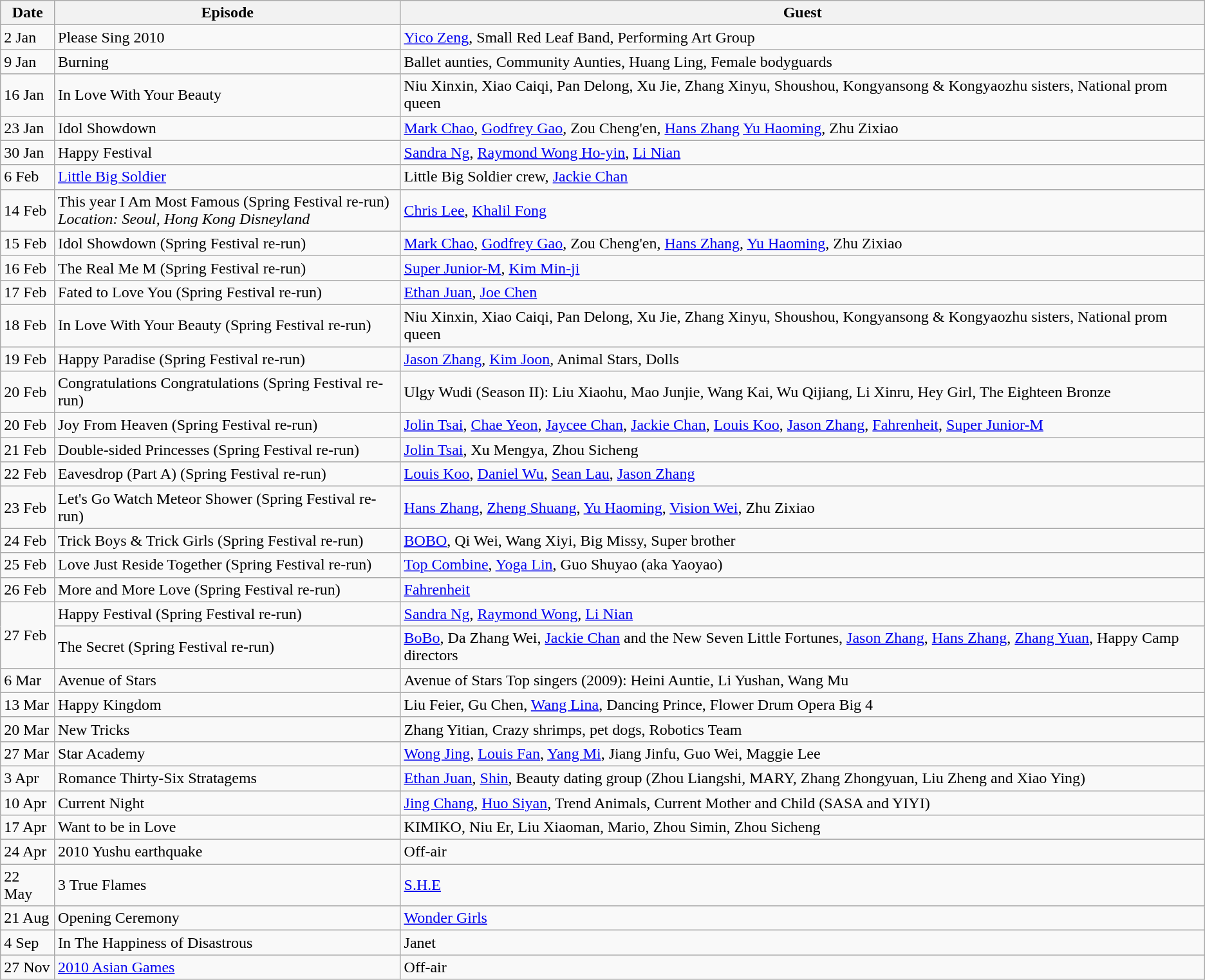<table class="wikitable">
<tr>
<th scope="col">Date</th>
<th scope="col">Episode</th>
<th scope="col">Guest</th>
</tr>
<tr>
<td>2 Jan</td>
<td>Please Sing 2010</td>
<td><a href='#'>Yico Zeng</a>, Small Red Leaf Band, Performing Art Group</td>
</tr>
<tr>
<td>9 Jan</td>
<td>Burning</td>
<td>Ballet aunties, Community Aunties, Huang Ling, Female bodyguards</td>
</tr>
<tr>
<td>16 Jan</td>
<td>In Love With Your Beauty</td>
<td>Niu Xinxin, Xiao Caiqi, Pan Delong, Xu Jie, Zhang Xinyu, Shoushou, Kongyansong & Kongyaozhu sisters, National prom queen</td>
</tr>
<tr>
<td>23 Jan</td>
<td>Idol Showdown</td>
<td><a href='#'>Mark Chao</a>, <a href='#'>Godfrey Gao</a>, Zou Cheng'en, <a href='#'>Hans Zhang</a> <a href='#'>Yu Haoming</a>, Zhu Zixiao</td>
</tr>
<tr>
<td>30 Jan</td>
<td>Happy Festival</td>
<td><a href='#'>Sandra Ng</a>, <a href='#'>Raymond Wong Ho-yin</a>, <a href='#'>Li Nian</a></td>
</tr>
<tr>
<td>6 Feb</td>
<td><a href='#'>Little Big Soldier</a></td>
<td>Little Big Soldier crew, <a href='#'>Jackie Chan</a></td>
</tr>
<tr>
<td>14 Feb</td>
<td>This year I Am Most Famous (Spring Festival re-run)<br><em>Location: Seoul, Hong Kong Disneyland</em></td>
<td><a href='#'>Chris Lee</a>, <a href='#'>Khalil Fong</a></td>
</tr>
<tr>
<td>15 Feb</td>
<td>Idol Showdown (Spring Festival re-run)</td>
<td><a href='#'>Mark Chao</a>, <a href='#'>Godfrey Gao</a>, Zou Cheng'en, <a href='#'>Hans Zhang</a>, <a href='#'>Yu Haoming</a>, Zhu Zixiao</td>
</tr>
<tr>
<td>16 Feb</td>
<td>The Real Me M (Spring Festival re-run)</td>
<td><a href='#'>Super Junior-M</a>, <a href='#'>Kim Min-ji</a></td>
</tr>
<tr>
<td>17 Feb</td>
<td>Fated to Love You (Spring Festival re-run)</td>
<td><a href='#'>Ethan Juan</a>, <a href='#'>Joe Chen</a></td>
</tr>
<tr>
<td>18 Feb</td>
<td>In Love With Your Beauty (Spring Festival re-run)</td>
<td>Niu Xinxin, Xiao Caiqi, Pan Delong, Xu Jie, Zhang Xinyu, Shoushou, Kongyansong & Kongyaozhu sisters, National prom queen</td>
</tr>
<tr>
<td>19 Feb</td>
<td>Happy Paradise (Spring Festival re-run)</td>
<td><a href='#'>Jason Zhang</a>, <a href='#'>Kim Joon</a>, Animal Stars, Dolls</td>
</tr>
<tr>
<td>20 Feb</td>
<td>Congratulations Congratulations (Spring Festival re-run)</td>
<td>Ulgy Wudi (Season II): Liu Xiaohu, Mao Junjie, Wang Kai, Wu Qijiang, Li Xinru, Hey Girl, The Eighteen Bronze</td>
</tr>
<tr>
<td>20 Feb</td>
<td>Joy From Heaven (Spring Festival re-run)</td>
<td><a href='#'>Jolin Tsai</a>, <a href='#'>Chae Yeon</a>, <a href='#'>Jaycee Chan</a>, <a href='#'>Jackie Chan</a>, <a href='#'>Louis Koo</a>, <a href='#'>Jason Zhang</a>, <a href='#'>Fahrenheit</a>, <a href='#'>Super Junior-M</a></td>
</tr>
<tr>
<td>21 Feb</td>
<td>Double-sided Princesses (Spring Festival re-run)</td>
<td><a href='#'>Jolin Tsai</a>, Xu Mengya, Zhou Sicheng</td>
</tr>
<tr>
<td>22 Feb</td>
<td>Eavesdrop (Part A) (Spring Festival re-run)</td>
<td><a href='#'>Louis Koo</a>, <a href='#'>Daniel Wu</a>, <a href='#'>Sean Lau</a>, <a href='#'>Jason Zhang</a></td>
</tr>
<tr>
<td>23 Feb</td>
<td>Let's Go Watch Meteor Shower (Spring Festival re-run)</td>
<td><a href='#'>Hans Zhang</a>, <a href='#'>Zheng Shuang</a>, <a href='#'>Yu Haoming</a>, <a href='#'>Vision Wei</a>, Zhu Zixiao</td>
</tr>
<tr>
<td>24 Feb</td>
<td>Trick Boys & Trick Girls (Spring Festival re-run)</td>
<td><a href='#'>BOBO</a>, Qi Wei, Wang Xiyi, Big Missy, Super brother</td>
</tr>
<tr>
<td>25 Feb</td>
<td>Love Just Reside Together (Spring Festival re-run)</td>
<td><a href='#'>Top Combine</a>, <a href='#'>Yoga Lin</a>, Guo Shuyao (aka Yaoyao)</td>
</tr>
<tr>
<td>26 Feb</td>
<td>More and More Love (Spring Festival re-run)</td>
<td><a href='#'>Fahrenheit</a></td>
</tr>
<tr>
<td rowspan="2">27 Feb</td>
<td>Happy Festival (Spring Festival re-run)</td>
<td><a href='#'>Sandra Ng</a>, <a href='#'>Raymond Wong</a>, <a href='#'>Li Nian</a></td>
</tr>
<tr>
<td>The Secret (Spring Festival re-run)</td>
<td><a href='#'>BoBo</a>, Da Zhang Wei, <a href='#'>Jackie Chan</a> and the New Seven Little Fortunes, <a href='#'>Jason Zhang</a>, <a href='#'>Hans Zhang</a>, <a href='#'>Zhang Yuan</a>, Happy Camp directors</td>
</tr>
<tr>
<td>6 Mar</td>
<td>Avenue of Stars</td>
<td>Avenue of Stars Top singers (2009): Heini Auntie, Li Yushan, Wang Mu</td>
</tr>
<tr>
<td>13 Mar</td>
<td>Happy Kingdom</td>
<td>Liu Feier, Gu Chen, <a href='#'>Wang Lina</a>, Dancing Prince, Flower Drum Opera Big 4</td>
</tr>
<tr>
<td>20 Mar</td>
<td>New Tricks</td>
<td>Zhang Yitian, Crazy shrimps, pet dogs, Robotics Team</td>
</tr>
<tr>
<td>27 Mar</td>
<td>Star Academy</td>
<td><a href='#'>Wong Jing</a>, <a href='#'>Louis Fan</a>, <a href='#'>Yang Mi</a>, Jiang Jinfu, Guo Wei, Maggie Lee</td>
</tr>
<tr>
<td>3 Apr</td>
<td>Romance Thirty-Six Stratagems</td>
<td><a href='#'>Ethan Juan</a>, <a href='#'>Shin</a>, Beauty dating group (Zhou Liangshi, MARY, Zhang Zhongyuan, Liu Zheng and Xiao Ying)</td>
</tr>
<tr>
<td>10 Apr</td>
<td>Current Night</td>
<td><a href='#'>Jing Chang</a>, <a href='#'>Huo Siyan</a>, Trend Animals, Current Mother and Child (SASA and YIYI)</td>
</tr>
<tr>
<td>17 Apr</td>
<td>Want to be in Love</td>
<td>KIMIKO, Niu Er, Liu Xiaoman, Mario, Zhou Simin, Zhou Sicheng</td>
</tr>
<tr>
<td>24 Apr</td>
<td>2010 Yushu earthquake</td>
<td>Off-air</td>
</tr>
<tr>
<td>22 May</td>
<td>3 True Flames</td>
<td><a href='#'>S.H.E</a></td>
</tr>
<tr>
<td>21 Aug</td>
<td>Opening Ceremony</td>
<td><a href='#'>Wonder Girls</a></td>
</tr>
<tr>
<td>4 Sep</td>
<td>In The Happiness of Disastrous</td>
<td>Janet</td>
</tr>
<tr>
<td>27 Nov</td>
<td><a href='#'>2010 Asian Games</a></td>
<td>Off-air</td>
</tr>
</table>
